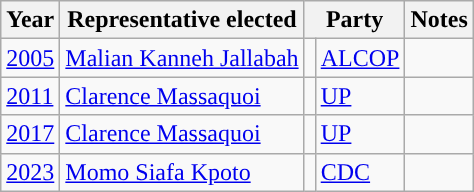<table class="wikitable">
<tr>
<th>Year</th>
<th>Representative elected</th>
<th colspan=2>Party</th>
<th>Notes</th>
</tr>
<tr>
<td><a href='#'>2005</a></td>
<td><a href='#'>Malian Kanneh Jallabah</a></td>
<td></td>
<td><a href='#'>ALCOP</a></td>
<td></td>
</tr>
<tr>
<td><a href='#'>2011</a></td>
<td><a href='#'>Clarence Massaquoi</a></td>
<td></td>
<td><a href='#'>UP</a></td>
<td></td>
</tr>
<tr>
<td><a href='#'>2017</a></td>
<td><a href='#'>Clarence Massaquoi</a></td>
<td></td>
<td><a href='#'>UP</a></td>
<td></td>
</tr>
<tr>
<td><a href='#'>2023</a></td>
<td><a href='#'>Momo Siafa Kpoto</a></td>
<td></td>
<td><a href='#'>CDC</a></td>
<td></td>
</tr>
</table>
